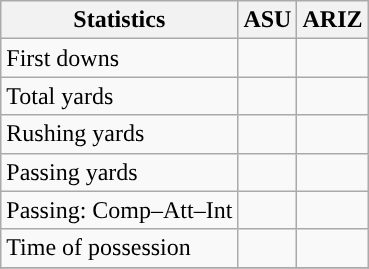<table class="wikitable" style="float: left;">
<tr>
<th>Statistics</th>
<th>ASU</th>
<th>ARIZ</th>
</tr>
<tr>
<td>First downs</td>
<td></td>
<td></td>
</tr>
<tr>
<td>Total yards</td>
<td></td>
<td></td>
</tr>
<tr>
<td>Rushing yards</td>
<td></td>
<td></td>
</tr>
<tr>
<td>Passing yards</td>
<td></td>
<td></td>
</tr>
<tr>
<td>Passing: Comp–Att–Int</td>
<td></td>
<td></td>
</tr>
<tr>
<td>Time of possession</td>
<td></td>
<td></td>
</tr>
<tr>
</tr>
</table>
